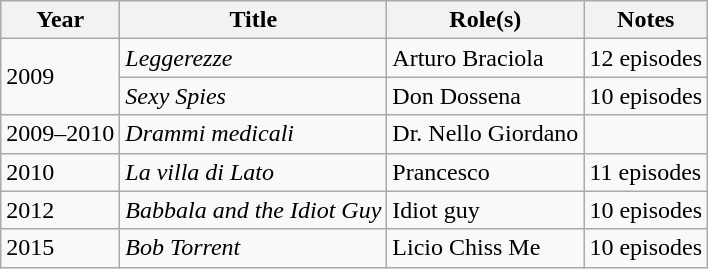<table class="wikitable plainrowheaders sortable">
<tr>
<th scope="col">Year</th>
<th scope="col">Title</th>
<th scope="col">Role(s)</th>
<th scope="col" class="unsortable">Notes</th>
</tr>
<tr>
<td rowspan="2">2009</td>
<td><em>Leggerezze</em></td>
<td>Arturo Braciola</td>
<td>12 episodes</td>
</tr>
<tr>
<td><em>Sexy Spies</em></td>
<td>Don Dossena</td>
<td>10 episodes</td>
</tr>
<tr>
<td>2009–2010</td>
<td><em>Drammi medicali</em></td>
<td>Dr. Nello Giordano</td>
<td></td>
</tr>
<tr>
<td>2010</td>
<td><em>La villa di Lato</em></td>
<td>Prancesco</td>
<td>11 episodes</td>
</tr>
<tr>
<td>2012</td>
<td><em>Babbala and the Idiot Guy</em></td>
<td>Idiot guy</td>
<td>10 episodes</td>
</tr>
<tr>
<td>2015</td>
<td><em>Bob Torrent</em></td>
<td>Licio Chiss Me</td>
<td>10 episodes</td>
</tr>
</table>
